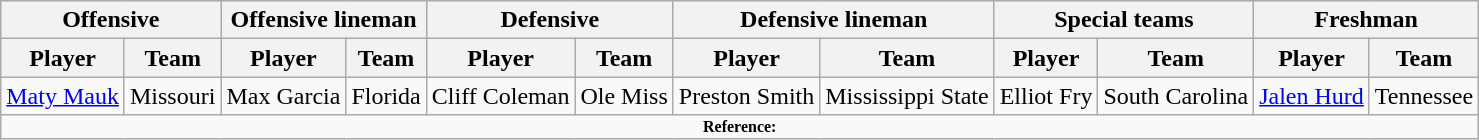<table class="wikitable" border="1">
<tr>
<th colspan="2">Offensive</th>
<th colspan="2">Offensive lineman</th>
<th colspan="2">Defensive</th>
<th colspan="2">Defensive lineman</th>
<th colspan="2">Special teams</th>
<th colspan="2">Freshman</th>
</tr>
<tr>
<th>Player</th>
<th>Team</th>
<th>Player</th>
<th>Team</th>
<th>Player</th>
<th>Team</th>
<th>Player</th>
<th>Team</th>
<th>Player</th>
<th>Team</th>
<th>Player</th>
<th>Team</th>
</tr>
<tr>
<td><a href='#'>Maty Mauk</a></td>
<td>Missouri</td>
<td>Max Garcia</td>
<td>Florida</td>
<td>Cliff Coleman</td>
<td>Ole Miss</td>
<td>Preston Smith</td>
<td>Mississippi State</td>
<td>Elliot Fry</td>
<td>South Carolina</td>
<td><a href='#'>Jalen Hurd</a></td>
<td>Tennessee</td>
</tr>
<tr>
<td colspan="12" style="font-size: 8pt" align="center"><strong>Reference:</strong></td>
</tr>
</table>
